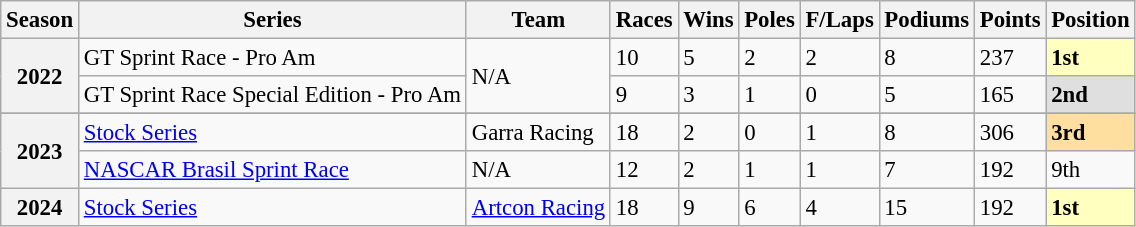<table class="wikitable" style="font-size: 95%;">
<tr>
<th>Season</th>
<th>Series</th>
<th>Team</th>
<th>Races</th>
<th>Wins</th>
<th>Poles</th>
<th>F/Laps</th>
<th>Podiums</th>
<th>Points</th>
<th>Position</th>
</tr>
<tr>
<th rowspan=2>2022</th>
<td align=left>GT Sprint Race - Pro Am</td>
<td rowspan="2" align="left">N/A</td>
<td>10</td>
<td>5</td>
<td>2</td>
<td>2</td>
<td>8</td>
<td>237</td>
<td style="background:#FFFFBF;"><strong>1st</strong></td>
</tr>
<tr>
<td align=left>GT Sprint Race Special Edition - Pro Am</td>
<td>9</td>
<td>3</td>
<td>1</td>
<td>0</td>
<td>5</td>
<td>165</td>
<td style="background:#DFDFDF;"><strong>2nd</strong></td>
</tr>
<tr>
</tr>
<tr>
<th rowspan=2>2023</th>
<td><a href='#'>Stock Series</a></td>
<td>Garra Racing</td>
<td>18</td>
<td>2</td>
<td>0</td>
<td>1</td>
<td>8</td>
<td>306</td>
<td style="background:#FFDF9F;"><strong>3rd</strong></td>
</tr>
<tr>
<td><a href='#'>NASCAR Brasil Sprint Race</a></td>
<td>N/A</td>
<td>12</td>
<td>2</td>
<td>1</td>
<td>1</td>
<td>7</td>
<td>192</td>
<td>9th</td>
</tr>
<tr>
<th>2024</th>
<td><a href='#'>Stock Series</a></td>
<td><a href='#'>Artcon Racing</a></td>
<td>18</td>
<td>9</td>
<td>6</td>
<td>4</td>
<td>15</td>
<td>192</td>
<td style=" background:#ffffbf;"><strong>1st</strong></td>
</tr>
</table>
